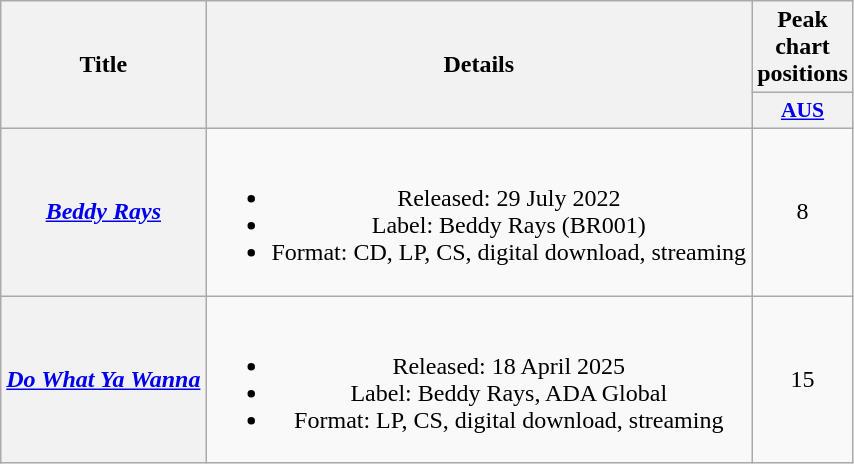<table class="wikitable plainrowheaders" style="text-align:center;">
<tr>
<th scope="col" rowspan="2">Title</th>
<th scope="col" rowspan="2">Details</th>
<th scope="col" colspan="1">Peak chart positions</th>
</tr>
<tr>
<th scope="col" style="width:3em;font-size:90%;"><a href='#'>AUS</a><br></th>
</tr>
<tr>
<th scope="row"><em><a href='#'>Beddy Rays</a></em></th>
<td><br><ul><li>Released: 29 July 2022</li><li>Label: Beddy Rays (BR001)</li><li>Format: CD, LP, CS, digital download, streaming</li></ul></td>
<td>8</td>
</tr>
<tr>
<th scope="row"><em><a href='#'>Do What Ya Wanna</a></em></th>
<td><br><ul><li>Released: 18 April 2025</li><li>Label: Beddy Rays, ADA Global</li><li>Format: LP, CS, digital download, streaming</li></ul></td>
<td>15</td>
</tr>
</table>
